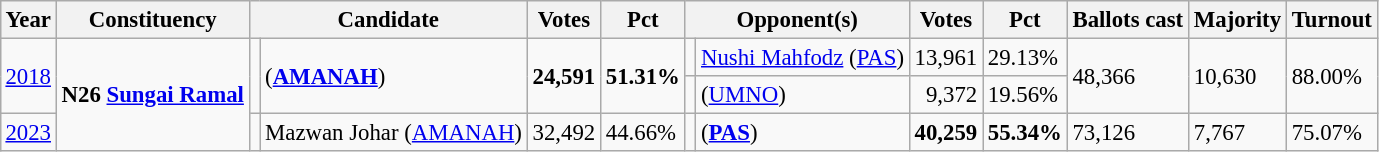<table class="wikitable" style="margin:0.5em ; font-size:95%">
<tr>
<th>Year</th>
<th>Constituency</th>
<th colspan=2>Candidate</th>
<th>Votes</th>
<th>Pct</th>
<th colspan=2>Opponent(s)</th>
<th>Votes</th>
<th>Pct</th>
<th>Ballots cast</th>
<th>Majority</th>
<th>Turnout</th>
</tr>
<tr>
<td rowspan=2><a href='#'>2018</a></td>
<td rowspan=3><strong>N26 <a href='#'>Sungai Ramal</a></strong></td>
<td rowspan=2 ></td>
<td rowspan=2> (<a href='#'><strong>AMANAH</strong></a>)</td>
<td rowspan=2 align=right><strong>24,591</strong></td>
<td rowspan=2><strong>51.31%</strong></td>
<td></td>
<td><a href='#'>Nushi Mahfodz</a> (<a href='#'>PAS</a>)</td>
<td align=right>13,961</td>
<td>29.13%</td>
<td rowspan=2>48,366</td>
<td rowspan=2>10,630</td>
<td rowspan=2>88.00%</td>
</tr>
<tr>
<td></td>
<td> (<a href='#'>UMNO</a>)</td>
<td align=right>9,372</td>
<td>19.56%</td>
</tr>
<tr>
<td><a href='#'>2023</a></td>
<td></td>
<td>Mazwan Johar (<a href='#'>AMANAH</a>)</td>
<td align=right>32,492</td>
<td>44.66%</td>
<td bgcolor=></td>
<td> (<a href='#'><strong>PAS</strong></a>)</td>
<td align=right><strong>40,259</strong></td>
<td><strong>55.34%</strong></td>
<td>73,126</td>
<td>7,767</td>
<td>75.07%</td>
</tr>
</table>
